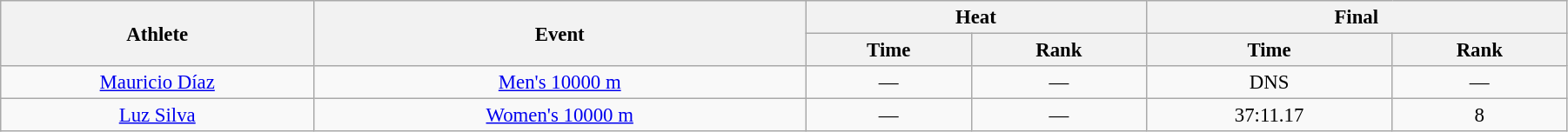<table class="wikitable" style="font-size:95%; text-align:center;" width="95%">
<tr>
<th rowspan="2">Athlete</th>
<th rowspan="2">Event</th>
<th colspan="2">Heat</th>
<th colspan="2">Final</th>
</tr>
<tr>
<th>Time</th>
<th>Rank</th>
<th>Time</th>
<th>Rank</th>
</tr>
<tr>
<td width=20%><a href='#'>Mauricio Díaz</a></td>
<td><a href='#'>Men's 10000 m</a></td>
<td>—</td>
<td>—</td>
<td>DNS</td>
<td>—</td>
</tr>
<tr>
<td width=20%><a href='#'>Luz Silva</a></td>
<td><a href='#'>Women's 10000 m</a></td>
<td>—</td>
<td>—</td>
<td>37:11.17</td>
<td>8</td>
</tr>
</table>
